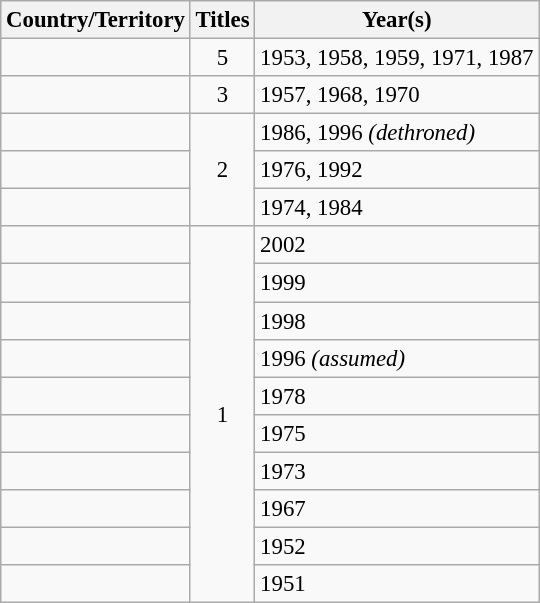<table class="wikitable sortable" style="font-size:95%;">
<tr>
<th>Country/Territory</th>
<th>Titles</th>
<th>Year(s)</th>
</tr>
<tr>
<td><strong></strong></td>
<td style="text-align:center;">5</td>
<td>1953, 1958, 1959, 1971, 1987</td>
</tr>
<tr>
<td><strong></strong></td>
<td style="text-align:center;">3</td>
<td>1957, 1968, 1970</td>
</tr>
<tr>
<td><strong></strong></td>
<td rowspan="3" style="text-align:center;">2</td>
<td>1986, 1996 <em>(dethroned)</em></td>
</tr>
<tr>
<td><strong></strong></td>
<td>1976, 1992</td>
</tr>
<tr>
<td><strong></strong></td>
<td>1974, 1984</td>
</tr>
<tr>
<td><strong></strong></td>
<td rowspan="10" style="text-align:center;">1</td>
<td>2002</td>
</tr>
<tr>
<td><strong></strong></td>
<td>1999</td>
</tr>
<tr>
<td><strong></strong></td>
<td>1998</td>
</tr>
<tr>
<td><strong></strong></td>
<td>1996 <em>(assumed)</em></td>
</tr>
<tr>
<td><strong></strong></td>
<td>1978</td>
</tr>
<tr>
<td><strong></strong></td>
<td>1975</td>
</tr>
<tr>
<td><strong></strong></td>
<td>1973</td>
</tr>
<tr>
<td><strong></strong></td>
<td>1967</td>
</tr>
<tr>
<td><strong></strong></td>
<td>1952</td>
</tr>
<tr>
<td><strong></strong></td>
<td>1951</td>
</tr>
</table>
